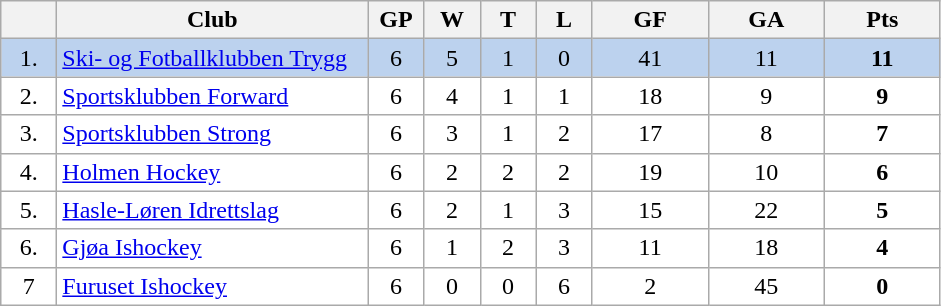<table class="wikitable">
<tr>
<th width="30"></th>
<th width="200">Club</th>
<th width="30">GP</th>
<th width="30">W</th>
<th width="30">T</th>
<th width="30">L</th>
<th width="70">GF</th>
<th width="70">GA</th>
<th width="70">Pts</th>
</tr>
<tr bgcolor="#BCD2EE" align="center">
<td>1.</td>
<td align="left"><a href='#'>Ski- og Fotballklubben Trygg</a></td>
<td>6</td>
<td>5</td>
<td>1</td>
<td>0</td>
<td>41</td>
<td>11</td>
<td><strong>11</strong></td>
</tr>
<tr bgcolor="#FFFFFF" align="center">
<td>2.</td>
<td align="left"><a href='#'>Sportsklubben Forward</a></td>
<td>6</td>
<td>4</td>
<td>1</td>
<td>1</td>
<td>18</td>
<td>9</td>
<td><strong>9</strong></td>
</tr>
<tr bgcolor="#FFFFFF" align="center">
<td>3.</td>
<td align="left"><a href='#'>Sportsklubben Strong</a></td>
<td>6</td>
<td>3</td>
<td>1</td>
<td>2</td>
<td>17</td>
<td>8</td>
<td><strong>7</strong></td>
</tr>
<tr bgcolor="#FFFFFF" align="center">
<td>4.</td>
<td align="left"><a href='#'>Holmen Hockey</a></td>
<td>6</td>
<td>2</td>
<td>2</td>
<td>2</td>
<td>19</td>
<td>10</td>
<td><strong>6</strong></td>
</tr>
<tr bgcolor="#FFFFFF" align="center">
<td>5.</td>
<td align="left"><a href='#'>Hasle-Løren Idrettslag</a></td>
<td>6</td>
<td>2</td>
<td>1</td>
<td>3</td>
<td>15</td>
<td>22</td>
<td><strong>5</strong></td>
</tr>
<tr bgcolor="#FFFFFF" align="center">
<td>6.</td>
<td align="left"><a href='#'>Gjøa Ishockey</a></td>
<td>6</td>
<td>1</td>
<td>2</td>
<td>3</td>
<td>11</td>
<td>18</td>
<td><strong>4</strong></td>
</tr>
<tr bgcolor="#FFFFFF" align="center">
<td>7</td>
<td align="left"><a href='#'>Furuset Ishockey</a></td>
<td>6</td>
<td>0</td>
<td>0</td>
<td>6</td>
<td>2</td>
<td>45</td>
<td><strong>0</strong></td>
</tr>
</table>
